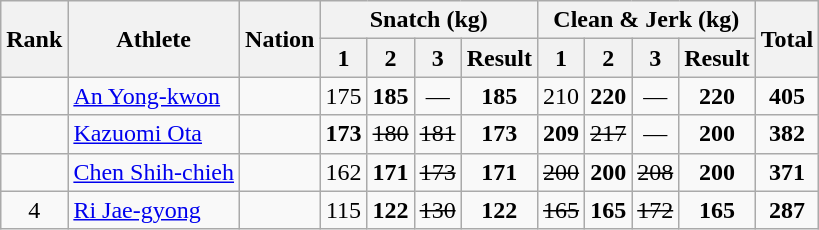<table class="wikitable sortable" style="text-align:center;">
<tr>
<th rowspan=2>Rank</th>
<th rowspan=2>Athlete</th>
<th rowspan=2>Nation</th>
<th colspan=4>Snatch (kg)</th>
<th colspan=4>Clean & Jerk (kg)</th>
<th rowspan=2>Total</th>
</tr>
<tr>
<th>1</th>
<th>2</th>
<th>3</th>
<th>Result</th>
<th>1</th>
<th>2</th>
<th>3</th>
<th>Result</th>
</tr>
<tr>
<td></td>
<td align=left><a href='#'>An Yong-kwon</a></td>
<td align=left></td>
<td>175</td>
<td><strong>185</strong></td>
<td>—</td>
<td><strong>185</strong></td>
<td>210</td>
<td><strong>220</strong></td>
<td>—</td>
<td><strong>220</strong></td>
<td><strong>405</strong></td>
</tr>
<tr>
<td></td>
<td align=left><a href='#'>Kazuomi Ota</a></td>
<td align=left></td>
<td><strong>173</strong></td>
<td><s>180</s></td>
<td><s>181</s></td>
<td><strong>173</strong></td>
<td><strong>209</strong></td>
<td><s>217</s></td>
<td>—</td>
<td><strong>200</strong></td>
<td><strong>382</strong></td>
</tr>
<tr>
<td></td>
<td align=left><a href='#'>Chen Shih-chieh</a></td>
<td align=left></td>
<td>162</td>
<td><strong>171</strong></td>
<td><s>173</s></td>
<td><strong>171</strong></td>
<td><s>200</s></td>
<td><strong>200</strong></td>
<td><s>208</s></td>
<td><strong>200</strong></td>
<td><strong>371</strong></td>
</tr>
<tr>
<td>4</td>
<td align=left><a href='#'>Ri Jae-gyong</a></td>
<td align=left></td>
<td>115</td>
<td><strong>122</strong></td>
<td><s>130</s></td>
<td><strong>122</strong></td>
<td><s>165</s></td>
<td><strong>165</strong></td>
<td><s>172</s></td>
<td><strong>165</strong></td>
<td><strong>287</strong></td>
</tr>
</table>
